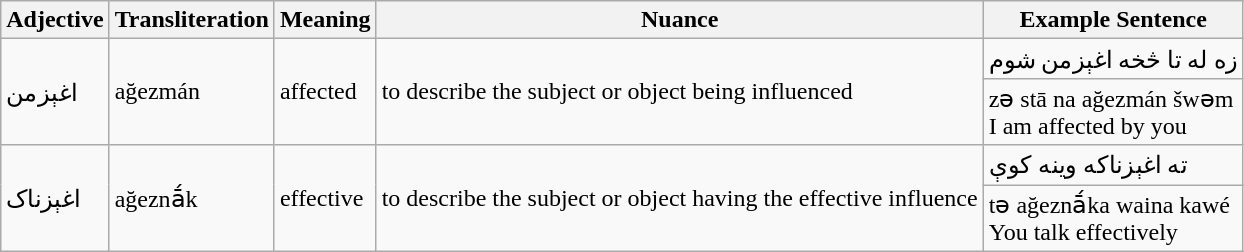<table class="wikitable">
<tr>
<th>Adjective</th>
<th>Transliteration</th>
<th>Meaning</th>
<th>Nuance</th>
<th>Example Sentence</th>
</tr>
<tr>
<td rowspan="2">اغېزمن</td>
<td rowspan="2">ağezmán</td>
<td rowspan="2">affected</td>
<td rowspan="2">to describe the subject or object being influenced</td>
<td>زه له تا څخه اغېزمن شوم</td>
</tr>
<tr>
<td>zə stā na ağezmán šwəm<br>I am affected by you</td>
</tr>
<tr>
<td rowspan="2">اغېزناک</td>
<td rowspan="2">ağeznā́k</td>
<td rowspan="2">effective</td>
<td rowspan="2">to describe the subject or object having the effective influence</td>
<td>ته اغېزناکه وينه کوې</td>
</tr>
<tr>
<td>tə ağeznā́ka waina kawé<br>You talk effectively</td>
</tr>
</table>
